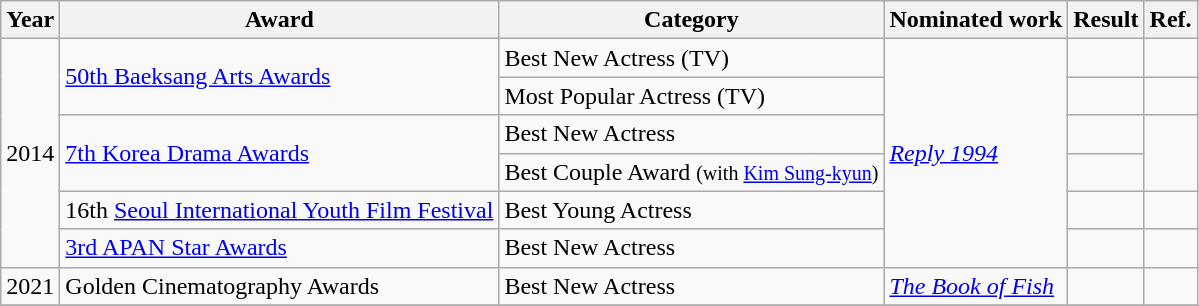<table class="wikitable">
<tr>
<th>Year</th>
<th>Award</th>
<th>Category</th>
<th>Nominated work</th>
<th>Result</th>
<th>Ref.</th>
</tr>
<tr>
<td rowspan="6">2014</td>
<td rowspan="2"><a href='#'>50th Baeksang Arts Awards</a></td>
<td>Best New Actress (TV)</td>
<td rowspan="6"><em><a href='#'>Reply 1994</a></em></td>
<td></td>
<td></td>
</tr>
<tr>
<td>Most Popular Actress (TV)</td>
<td></td>
<td></td>
</tr>
<tr>
<td rowspan="2"><a href='#'>7th Korea Drama Awards</a></td>
<td>Best New Actress</td>
<td></td>
<td rowspan=2></td>
</tr>
<tr>
<td>Best Couple Award <small>(with <a href='#'>Kim Sung-kyun</a>)</small></td>
<td></td>
</tr>
<tr>
<td>16th <a href='#'>Seoul International Youth Film Festival</a></td>
<td>Best Young Actress</td>
<td></td>
<td></td>
</tr>
<tr>
<td><a href='#'>3rd APAN Star Awards</a></td>
<td>Best New Actress</td>
<td></td>
<td></td>
</tr>
<tr>
<td>2021</td>
<td>Golden Cinematography Awards</td>
<td>Best New Actress</td>
<td><em><a href='#'>The Book of Fish</a></em></td>
<td></td>
<td></td>
</tr>
<tr>
</tr>
</table>
